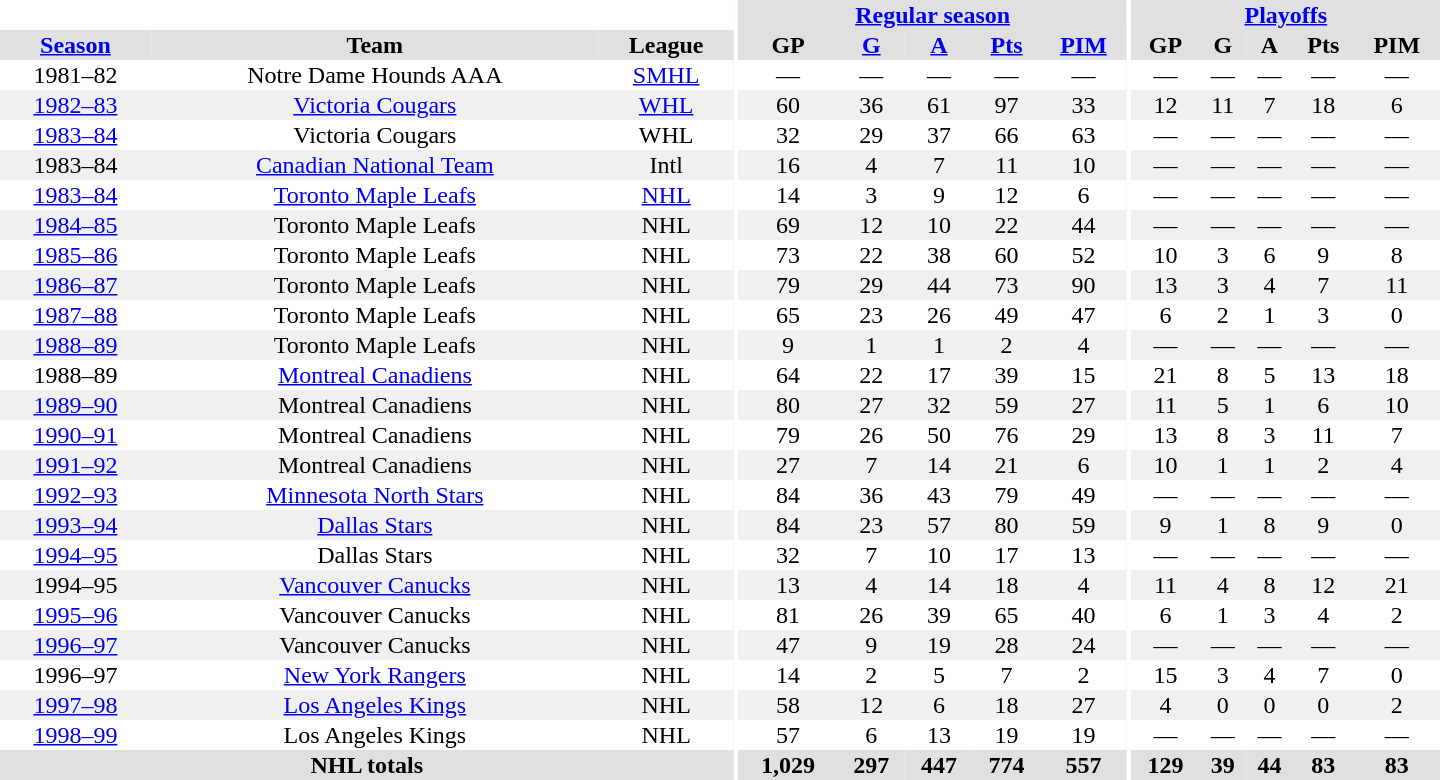<table border="0" cellpadding="1" cellspacing="0" style="text-align:center; width:60em">
<tr bgcolor="#e0e0e0">
<th colspan="3" bgcolor="#ffffff"></th>
<th rowspan="100" bgcolor="#ffffff"></th>
<th colspan="5"><a href='#'>Regular season</a></th>
<th rowspan="100" bgcolor="#ffffff"></th>
<th colspan="5"><a href='#'>Playoffs</a></th>
</tr>
<tr bgcolor="#e0e0e0">
<th><a href='#'>Season</a></th>
<th>Team</th>
<th>League</th>
<th>GP</th>
<th><a href='#'>G</a></th>
<th><a href='#'>A</a></th>
<th><a href='#'>Pts</a></th>
<th><a href='#'>PIM</a></th>
<th>GP</th>
<th>G</th>
<th>A</th>
<th>Pts</th>
<th>PIM</th>
</tr>
<tr>
<td>1981–82</td>
<td>Notre Dame Hounds AAA</td>
<td><a href='#'>SMHL</a></td>
<td>—</td>
<td>—</td>
<td>—</td>
<td>—</td>
<td>—</td>
<td>—</td>
<td>—</td>
<td>—</td>
<td>—</td>
<td>—</td>
</tr>
<tr bgcolor="#f0f0f0">
<td><a href='#'>1982–83</a></td>
<td><a href='#'>Victoria Cougars</a></td>
<td><a href='#'>WHL</a></td>
<td>60</td>
<td>36</td>
<td>61</td>
<td>97</td>
<td>33</td>
<td>12</td>
<td>11</td>
<td>7</td>
<td>18</td>
<td>6</td>
</tr>
<tr>
<td><a href='#'>1983–84</a></td>
<td>Victoria Cougars</td>
<td>WHL</td>
<td>32</td>
<td>29</td>
<td>37</td>
<td>66</td>
<td>63</td>
<td>—</td>
<td>—</td>
<td>—</td>
<td>—</td>
<td>—</td>
</tr>
<tr bgcolor="#f0f0f0">
<td>1983–84</td>
<td><a href='#'>Canadian National Team</a></td>
<td>Intl</td>
<td>16</td>
<td>4</td>
<td>7</td>
<td>11</td>
<td>10</td>
<td>—</td>
<td>—</td>
<td>—</td>
<td>—</td>
<td>—</td>
</tr>
<tr>
<td><a href='#'>1983–84</a></td>
<td><a href='#'>Toronto Maple Leafs</a></td>
<td><a href='#'>NHL</a></td>
<td>14</td>
<td>3</td>
<td>9</td>
<td>12</td>
<td>6</td>
<td>—</td>
<td>—</td>
<td>—</td>
<td>—</td>
<td>—</td>
</tr>
<tr bgcolor="#f0f0f0">
<td><a href='#'>1984–85</a></td>
<td>Toronto Maple Leafs</td>
<td>NHL</td>
<td>69</td>
<td>12</td>
<td>10</td>
<td>22</td>
<td>44</td>
<td>—</td>
<td>—</td>
<td>—</td>
<td>—</td>
<td>—</td>
</tr>
<tr>
<td><a href='#'>1985–86</a></td>
<td>Toronto Maple Leafs</td>
<td>NHL</td>
<td>73</td>
<td>22</td>
<td>38</td>
<td>60</td>
<td>52</td>
<td>10</td>
<td>3</td>
<td>6</td>
<td>9</td>
<td>8</td>
</tr>
<tr bgcolor="#f0f0f0">
<td><a href='#'>1986–87</a></td>
<td>Toronto Maple Leafs</td>
<td>NHL</td>
<td>79</td>
<td>29</td>
<td>44</td>
<td>73</td>
<td>90</td>
<td>13</td>
<td>3</td>
<td>4</td>
<td>7</td>
<td>11</td>
</tr>
<tr>
<td><a href='#'>1987–88</a></td>
<td>Toronto Maple Leafs</td>
<td>NHL</td>
<td>65</td>
<td>23</td>
<td>26</td>
<td>49</td>
<td>47</td>
<td>6</td>
<td>2</td>
<td>1</td>
<td>3</td>
<td>0</td>
</tr>
<tr bgcolor="#f0f0f0">
<td><a href='#'>1988–89</a></td>
<td>Toronto Maple Leafs</td>
<td>NHL</td>
<td>9</td>
<td>1</td>
<td>1</td>
<td>2</td>
<td>4</td>
<td>—</td>
<td>—</td>
<td>—</td>
<td>—</td>
<td>—</td>
</tr>
<tr>
<td>1988–89</td>
<td><a href='#'>Montreal Canadiens</a></td>
<td>NHL</td>
<td>64</td>
<td>22</td>
<td>17</td>
<td>39</td>
<td>15</td>
<td>21</td>
<td>8</td>
<td>5</td>
<td>13</td>
<td>18</td>
</tr>
<tr bgcolor="#f0f0f0">
<td><a href='#'>1989–90</a></td>
<td>Montreal Canadiens</td>
<td>NHL</td>
<td>80</td>
<td>27</td>
<td>32</td>
<td>59</td>
<td>27</td>
<td>11</td>
<td>5</td>
<td>1</td>
<td>6</td>
<td>10</td>
</tr>
<tr>
<td><a href='#'>1990–91</a></td>
<td>Montreal Canadiens</td>
<td>NHL</td>
<td>79</td>
<td>26</td>
<td>50</td>
<td>76</td>
<td>29</td>
<td>13</td>
<td>8</td>
<td>3</td>
<td>11</td>
<td>7</td>
</tr>
<tr bgcolor="#f0f0f0">
<td><a href='#'>1991–92</a></td>
<td>Montreal Canadiens</td>
<td>NHL</td>
<td>27</td>
<td>7</td>
<td>14</td>
<td>21</td>
<td>6</td>
<td>10</td>
<td>1</td>
<td>1</td>
<td>2</td>
<td>4</td>
</tr>
<tr>
<td><a href='#'>1992–93</a></td>
<td><a href='#'>Minnesota North Stars</a></td>
<td>NHL</td>
<td>84</td>
<td>36</td>
<td>43</td>
<td>79</td>
<td>49</td>
<td>—</td>
<td>—</td>
<td>—</td>
<td>—</td>
<td>—</td>
</tr>
<tr bgcolor="#f0f0f0">
<td><a href='#'>1993–94</a></td>
<td><a href='#'>Dallas Stars</a></td>
<td>NHL</td>
<td>84</td>
<td>23</td>
<td>57</td>
<td>80</td>
<td>59</td>
<td>9</td>
<td>1</td>
<td>8</td>
<td>9</td>
<td>0</td>
</tr>
<tr>
<td><a href='#'>1994–95</a></td>
<td>Dallas Stars</td>
<td>NHL</td>
<td>32</td>
<td>7</td>
<td>10</td>
<td>17</td>
<td>13</td>
<td>—</td>
<td>—</td>
<td>—</td>
<td>—</td>
<td>—</td>
</tr>
<tr bgcolor="#f0f0f0">
<td>1994–95</td>
<td><a href='#'>Vancouver Canucks</a></td>
<td>NHL</td>
<td>13</td>
<td>4</td>
<td>14</td>
<td>18</td>
<td>4</td>
<td>11</td>
<td>4</td>
<td>8</td>
<td>12</td>
<td>21</td>
</tr>
<tr>
<td><a href='#'>1995–96</a></td>
<td>Vancouver Canucks</td>
<td>NHL</td>
<td>81</td>
<td>26</td>
<td>39</td>
<td>65</td>
<td>40</td>
<td>6</td>
<td>1</td>
<td>3</td>
<td>4</td>
<td>2</td>
</tr>
<tr bgcolor="#f0f0f0">
<td><a href='#'>1996–97</a></td>
<td>Vancouver Canucks</td>
<td>NHL</td>
<td>47</td>
<td>9</td>
<td>19</td>
<td>28</td>
<td>24</td>
<td>—</td>
<td>—</td>
<td>—</td>
<td>—</td>
<td>—</td>
</tr>
<tr>
<td>1996–97</td>
<td><a href='#'>New York Rangers</a></td>
<td>NHL</td>
<td>14</td>
<td>2</td>
<td>5</td>
<td>7</td>
<td>2</td>
<td>15</td>
<td>3</td>
<td>4</td>
<td>7</td>
<td>0</td>
</tr>
<tr bgcolor="#f0f0f0">
<td><a href='#'>1997–98</a></td>
<td><a href='#'>Los Angeles Kings</a></td>
<td>NHL</td>
<td>58</td>
<td>12</td>
<td>6</td>
<td>18</td>
<td>27</td>
<td>4</td>
<td>0</td>
<td>0</td>
<td>0</td>
<td>2</td>
</tr>
<tr>
<td><a href='#'>1998–99</a></td>
<td>Los Angeles Kings</td>
<td>NHL</td>
<td>57</td>
<td>6</td>
<td>13</td>
<td>19</td>
<td>19</td>
<td>—</td>
<td>—</td>
<td>—</td>
<td>—</td>
<td>—</td>
</tr>
<tr bgcolor="#e0e0e0">
<th colspan="3">NHL totals</th>
<th>1,029</th>
<th>297</th>
<th>447</th>
<th>774</th>
<th>557</th>
<th>129</th>
<th>39</th>
<th>44</th>
<th>83</th>
<th>83</th>
</tr>
</table>
